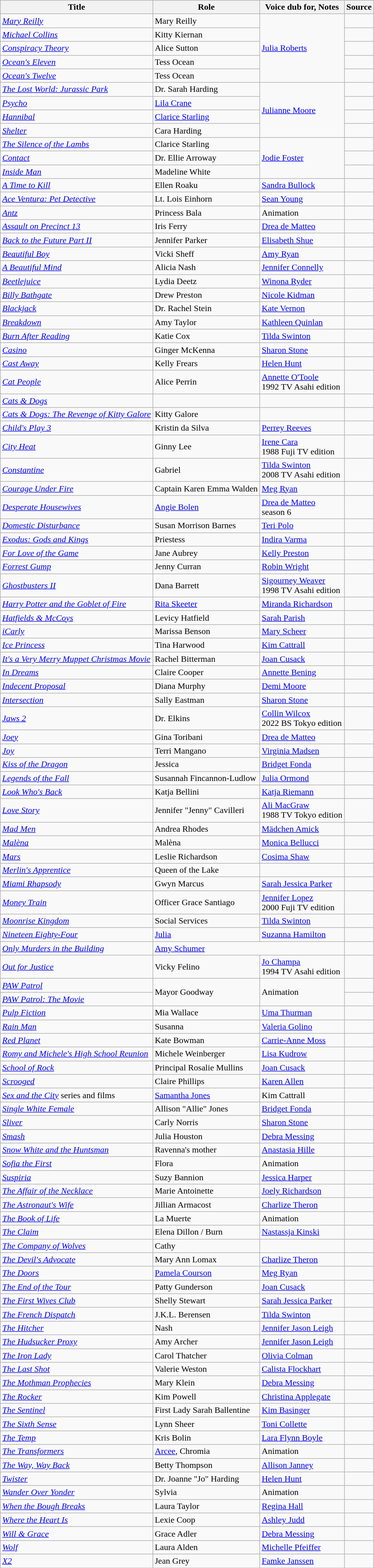<table class="wikitable sortable plainrowheaders">
<tr>
<th>Title</th>
<th>Role</th>
<th>Voice dub for, Notes</th>
<th class="unsortable">Source</th>
</tr>
<tr>
<td><em><a href='#'>Mary Reilly</a></em></td>
<td>Mary Reilly</td>
<td rowspan=5><a href='#'>Julia Roberts</a></td>
<td></td>
</tr>
<tr>
<td><em><a href='#'>Michael Collins</a></em></td>
<td>Kitty Kiernan</td>
<td></td>
</tr>
<tr>
<td><em><a href='#'>Conspiracy Theory</a></em></td>
<td>Alice Sutton</td>
<td></td>
</tr>
<tr>
<td><em><a href='#'>Ocean's Eleven</a></em></td>
<td>Tess Ocean</td>
<td></td>
</tr>
<tr>
<td><em><a href='#'>Ocean's Twelve</a></em></td>
<td>Tess Ocean</td>
<td></td>
</tr>
<tr>
<td><em><a href='#'>The Lost World: Jurassic Park</a></em></td>
<td>Dr. Sarah Harding</td>
<td rowspan=4><a href='#'>Julianne Moore</a></td>
<td></td>
</tr>
<tr>
<td><em><a href='#'>Psycho</a></em></td>
<td><a href='#'>Lila Crane</a></td>
<td></td>
</tr>
<tr>
<td><em><a href='#'>Hannibal</a></em></td>
<td><a href='#'>Clarice Starling</a></td>
<td></td>
</tr>
<tr>
<td><em><a href='#'>Shelter</a></em></td>
<td>Cara Harding</td>
<td></td>
</tr>
<tr>
<td><em><a href='#'>The Silence of the Lambs</a></em></td>
<td>Clarice Starling</td>
<td rowspan=3><a href='#'>Jodie Foster</a></td>
<td></td>
</tr>
<tr>
<td><em><a href='#'>Contact</a></em></td>
<td>Dr. Ellie Arroway</td>
<td></td>
</tr>
<tr>
<td><em><a href='#'>Inside Man</a></em></td>
<td>Madeline White</td>
<td></td>
</tr>
<tr>
<td><em><a href='#'>A Time to Kill</a></em></td>
<td>Ellen Roaku</td>
<td><a href='#'>Sandra Bullock</a></td>
<td></td>
</tr>
<tr>
<td><em><a href='#'>Ace Ventura: Pet Detective</a></em></td>
<td>Lt. Lois Einhorn</td>
<td><a href='#'>Sean Young</a></td>
<td></td>
</tr>
<tr>
<td><em><a href='#'>Antz</a></em></td>
<td>Princess Bala</td>
<td>Animation</td>
<td></td>
</tr>
<tr>
<td><em><a href='#'>Assault on Precinct 13</a></em></td>
<td>Iris Ferry</td>
<td><a href='#'>Drea de Matteo</a></td>
<td></td>
</tr>
<tr>
<td><em><a href='#'>Back to the Future Part II</a></em></td>
<td>Jennifer Parker</td>
<td><a href='#'>Elisabeth Shue</a></td>
<td></td>
</tr>
<tr>
<td><em><a href='#'>Beautiful Boy</a></em></td>
<td>Vicki Sheff</td>
<td><a href='#'>Amy Ryan</a></td>
<td></td>
</tr>
<tr>
<td><em><a href='#'>A Beautiful Mind</a></em></td>
<td>Alicia Nash</td>
<td><a href='#'>Jennifer Connelly</a></td>
<td></td>
</tr>
<tr>
<td><em><a href='#'>Beetlejuice</a></em></td>
<td>Lydia Deetz</td>
<td><a href='#'>Winona Ryder</a></td>
<td></td>
</tr>
<tr>
<td><em><a href='#'>Billy Bathgate</a></em></td>
<td>Drew Preston</td>
<td><a href='#'>Nicole Kidman</a></td>
<td></td>
</tr>
<tr>
<td><em><a href='#'>Blackjack</a></em></td>
<td>Dr. Rachel Stein</td>
<td><a href='#'>Kate Vernon</a></td>
<td></td>
</tr>
<tr>
<td><em><a href='#'>Breakdown</a></em></td>
<td>Amy Taylor</td>
<td><a href='#'>Kathleen Quinlan</a></td>
<td></td>
</tr>
<tr>
<td><em><a href='#'>Burn After Reading</a></em></td>
<td>Katie Cox</td>
<td><a href='#'>Tilda Swinton</a></td>
<td></td>
</tr>
<tr>
<td><em><a href='#'>Casino</a></em></td>
<td>Ginger McKenna</td>
<td><a href='#'>Sharon Stone</a></td>
<td></td>
</tr>
<tr>
<td><em><a href='#'>Cast Away</a></em></td>
<td>Kelly Frears</td>
<td><a href='#'>Helen Hunt</a></td>
<td></td>
</tr>
<tr>
<td><em><a href='#'>Cat People</a></em></td>
<td>Alice Perrin</td>
<td><a href='#'>Annette O'Toole</a><br>1992 TV Asahi edition</td>
<td></td>
</tr>
<tr>
<td><em><a href='#'>Cats & Dogs</a></em></td>
<td></td>
<td></td>
<td></td>
</tr>
<tr>
<td><em><a href='#'>Cats & Dogs: The Revenge of Kitty Galore</a></em></td>
<td>Kitty Galore</td>
<td></td>
<td></td>
</tr>
<tr>
<td><em><a href='#'>Child's Play 3</a></em></td>
<td>Kristin da Silva</td>
<td><a href='#'>Perrey Reeves</a></td>
<td></td>
</tr>
<tr>
<td><em><a href='#'>City Heat</a></em></td>
<td>Ginny Lee</td>
<td><a href='#'>Irene Cara</a><br>1988 Fuji TV edition</td>
<td></td>
</tr>
<tr>
<td><em><a href='#'>Constantine</a></em></td>
<td>Gabriel</td>
<td><a href='#'>Tilda Swinton</a><br>2008 TV Asahi edition</td>
<td></td>
</tr>
<tr>
<td><em><a href='#'>Courage Under Fire</a></em></td>
<td>Captain Karen Emma Walden</td>
<td><a href='#'>Meg Ryan</a></td>
<td></td>
</tr>
<tr>
<td><em><a href='#'>Desperate Housewives</a></em></td>
<td><a href='#'>Angie Bolen</a></td>
<td><a href='#'>Drea de Matteo</a><br>season 6</td>
<td></td>
</tr>
<tr>
<td><em><a href='#'>Domestic Disturbance</a></em></td>
<td>Susan Morrison Barnes</td>
<td><a href='#'>Teri Polo</a></td>
<td></td>
</tr>
<tr>
<td><em><a href='#'>Exodus: Gods and Kings</a></em></td>
<td>Priestess</td>
<td><a href='#'>Indira Varma</a></td>
<td></td>
</tr>
<tr>
<td><em><a href='#'>For Love of the Game</a></em></td>
<td>Jane Aubrey</td>
<td><a href='#'>Kelly Preston</a></td>
<td></td>
</tr>
<tr>
<td><em><a href='#'>Forrest Gump</a></em></td>
<td>Jenny Curran</td>
<td><a href='#'>Robin Wright</a></td>
<td></td>
</tr>
<tr>
<td><em><a href='#'>Ghostbusters II</a></em></td>
<td>Dana Barrett</td>
<td><a href='#'>Sigourney Weaver</a><br>1998 TV Asahi edition</td>
<td></td>
</tr>
<tr>
<td><em><a href='#'>Harry Potter and the Goblet of Fire</a></em></td>
<td><a href='#'>Rita Skeeter</a></td>
<td><a href='#'>Miranda Richardson</a></td>
<td></td>
</tr>
<tr>
<td><em><a href='#'>Hatfields & McCoys</a></em></td>
<td>Levicy Hatfield</td>
<td><a href='#'>Sarah Parish</a></td>
<td></td>
</tr>
<tr>
<td><em><a href='#'>iCarly</a></em></td>
<td>Marissa Benson</td>
<td><a href='#'>Mary Scheer</a></td>
<td></td>
</tr>
<tr>
<td><em><a href='#'>Ice Princess</a></em></td>
<td>Tina Harwood</td>
<td><a href='#'>Kim Cattrall</a></td>
<td></td>
</tr>
<tr>
<td><em><a href='#'>It's a Very Merry Muppet Christmas Movie</a></em></td>
<td>Rachel Bitterman</td>
<td><a href='#'>Joan Cusack</a></td>
<td></td>
</tr>
<tr>
<td><em><a href='#'>In Dreams</a></em></td>
<td>Claire Cooper</td>
<td><a href='#'>Annette Bening</a></td>
<td></td>
</tr>
<tr>
<td><em><a href='#'>Indecent Proposal</a></em></td>
<td>Diana Murphy</td>
<td><a href='#'>Demi Moore</a></td>
<td></td>
</tr>
<tr>
<td><em><a href='#'>Intersection</a></em></td>
<td>Sally Eastman</td>
<td><a href='#'>Sharon Stone</a></td>
<td></td>
</tr>
<tr>
<td><em><a href='#'>Jaws 2</a></em></td>
<td>Dr. Elkins</td>
<td><a href='#'>Collin Wilcox</a><br>2022 BS Tokyo edition</td>
<td></td>
</tr>
<tr>
<td><em><a href='#'>Joey</a></em></td>
<td>Gina Toribani</td>
<td><a href='#'>Drea de Matteo</a></td>
<td></td>
</tr>
<tr>
<td><em><a href='#'>Joy</a></em></td>
<td>Terri Mangano</td>
<td><a href='#'>Virginia Madsen</a></td>
<td></td>
</tr>
<tr>
<td><em><a href='#'>Kiss of the Dragon</a></em></td>
<td>Jessica</td>
<td><a href='#'>Bridget Fonda</a></td>
<td></td>
</tr>
<tr>
<td><em><a href='#'>Legends of the Fall</a></em></td>
<td>Susannah Fincannon-Ludlow</td>
<td><a href='#'>Julia Ormond</a></td>
<td></td>
</tr>
<tr>
<td><em><a href='#'>Look Who's Back</a></em></td>
<td>Katja Bellini</td>
<td><a href='#'>Katja Riemann</a></td>
<td></td>
</tr>
<tr>
<td><em><a href='#'>Love Story</a></em></td>
<td>Jennifer "Jenny" Cavilleri</td>
<td><a href='#'>Ali MacGraw</a><br>1988 TV Tokyo edition</td>
<td></td>
</tr>
<tr>
<td><em><a href='#'>Mad Men</a></em></td>
<td>Andrea Rhodes</td>
<td><a href='#'>Mädchen Amick</a></td>
<td></td>
</tr>
<tr>
<td><em><a href='#'>Malèna</a></em></td>
<td>Malèna</td>
<td><a href='#'>Monica Bellucci</a></td>
<td></td>
</tr>
<tr>
<td><em><a href='#'>Mars</a></em></td>
<td>Leslie Richardson</td>
<td><a href='#'>Cosima Shaw</a></td>
<td></td>
</tr>
<tr>
<td><em><a href='#'>Merlin's Apprentice</a></em></td>
<td>Queen of the Lake</td>
<td></td>
<td></td>
</tr>
<tr>
<td><em><a href='#'>Miami Rhapsody</a></em></td>
<td>Gwyn Marcus</td>
<td><a href='#'>Sarah Jessica Parker</a></td>
<td></td>
</tr>
<tr>
<td><em><a href='#'>Money Train</a></em></td>
<td>Officer Grace Santiago</td>
<td><a href='#'>Jennifer Lopez</a><br>2000 Fuji TV edition</td>
<td></td>
</tr>
<tr>
<td><em><a href='#'>Moonrise Kingdom</a></em></td>
<td>Social Services</td>
<td><a href='#'>Tilda Swinton</a></td>
<td></td>
</tr>
<tr>
<td><em><a href='#'>Nineteen Eighty-Four</a></em></td>
<td><a href='#'>Julia</a></td>
<td><a href='#'>Suzanna Hamilton</a></td>
<td></td>
</tr>
<tr>
<td><em><a href='#'>Only Murders in the Building</a></em></td>
<td colspan="2"><a href='#'>Amy Schumer</a></td>
<td></td>
</tr>
<tr>
<td><em><a href='#'>Out for Justice</a></em></td>
<td>Vicky Felino</td>
<td><a href='#'>Jo Champa</a><br>1994 TV Asahi edition</td>
<td></td>
</tr>
<tr>
<td><em><a href='#'>PAW Patrol</a></em></td>
<td rowspan="2">Mayor Goodway</td>
<td rowspan="2">Animation</td>
<td></td>
</tr>
<tr>
<td><em><a href='#'>PAW Patrol: The Movie</a></em></td>
<td></td>
</tr>
<tr>
<td><em><a href='#'>Pulp Fiction</a></em></td>
<td>Mia Wallace</td>
<td><a href='#'>Uma Thurman</a></td>
<td></td>
</tr>
<tr>
<td><em><a href='#'>Rain Man</a></em></td>
<td>Susanna</td>
<td><a href='#'>Valeria Golino</a></td>
<td></td>
</tr>
<tr>
<td><em><a href='#'>Red Planet</a></em></td>
<td>Kate Bowman</td>
<td><a href='#'>Carrie-Anne Moss</a></td>
<td></td>
</tr>
<tr>
<td><em><a href='#'>Romy and Michele's High School Reunion</a></em></td>
<td>Michele Weinberger</td>
<td><a href='#'>Lisa Kudrow</a></td>
<td></td>
</tr>
<tr>
<td><em><a href='#'>School of Rock</a></em></td>
<td>Principal Rosalie Mullins</td>
<td><a href='#'>Joan Cusack</a></td>
<td></td>
</tr>
<tr>
<td><em><a href='#'>Scrooged</a></em></td>
<td>Claire Phillips</td>
<td><a href='#'>Karen Allen</a></td>
<td></td>
</tr>
<tr>
<td><em><a href='#'>Sex and the City</a></em> series and films</td>
<td><a href='#'>Samantha Jones</a></td>
<td>Kim Cattrall</td>
<td></td>
</tr>
<tr>
<td><em><a href='#'>Single White Female</a></em></td>
<td>Allison "Allie" Jones</td>
<td><a href='#'>Bridget Fonda</a></td>
<td></td>
</tr>
<tr>
<td><em><a href='#'>Sliver</a></em></td>
<td>Carly Norris</td>
<td><a href='#'>Sharon Stone</a></td>
<td></td>
</tr>
<tr>
<td><em><a href='#'>Smash</a></em></td>
<td>Julia Houston</td>
<td><a href='#'>Debra Messing</a></td>
<td></td>
</tr>
<tr>
<td><em><a href='#'>Snow White and the Huntsman</a></em></td>
<td>Ravenna's mother</td>
<td><a href='#'>Anastasia Hille</a></td>
<td></td>
</tr>
<tr>
<td><em><a href='#'>Sofia the First</a></em></td>
<td>Flora</td>
<td>Animation</td>
<td></td>
</tr>
<tr>
<td><em><a href='#'>Suspiria</a></em></td>
<td>Suzy Bannion</td>
<td><a href='#'>Jessica Harper</a></td>
<td></td>
</tr>
<tr>
<td><em><a href='#'>The Affair of the Necklace</a></em></td>
<td>Marie Antoinette</td>
<td><a href='#'>Joely Richardson</a></td>
<td></td>
</tr>
<tr>
<td><em><a href='#'>The Astronaut's Wife</a></em></td>
<td>Jillian Armacost</td>
<td><a href='#'>Charlize Theron</a></td>
<td></td>
</tr>
<tr>
<td><em><a href='#'>The Book of Life</a></em></td>
<td>La Muerte</td>
<td>Animation</td>
<td></td>
</tr>
<tr>
<td><em><a href='#'>The Claim</a></em></td>
<td>Elena Dillon / Burn</td>
<td><a href='#'>Nastassja Kinski</a></td>
<td></td>
</tr>
<tr>
<td><em><a href='#'>The Company of Wolves</a></em></td>
<td>Cathy</td>
<td></td>
<td></td>
</tr>
<tr>
<td><em><a href='#'>The Devil's Advocate</a></em></td>
<td>Mary Ann Lomax</td>
<td><a href='#'>Charlize Theron</a></td>
<td></td>
</tr>
<tr>
<td><em><a href='#'>The Doors</a></em></td>
<td><a href='#'>Pamela Courson</a></td>
<td><a href='#'>Meg Ryan</a></td>
<td></td>
</tr>
<tr>
<td><em><a href='#'>The End of the Tour</a></em></td>
<td>Patty Gunderson</td>
<td><a href='#'>Joan Cusack</a></td>
<td></td>
</tr>
<tr>
<td><em><a href='#'>The First Wives Club</a></em></td>
<td>Shelly Stewart</td>
<td><a href='#'>Sarah Jessica Parker</a></td>
<td></td>
</tr>
<tr>
<td><em><a href='#'>The French Dispatch</a></em></td>
<td>J.K.L. Berensen</td>
<td><a href='#'>Tilda Swinton</a></td>
<td></td>
</tr>
<tr>
<td><em><a href='#'>The Hitcher</a></em></td>
<td>Nash</td>
<td><a href='#'>Jennifer Jason Leigh</a></td>
<td></td>
</tr>
<tr>
<td><em><a href='#'>The Hudsucker Proxy</a></em></td>
<td>Amy Archer</td>
<td><a href='#'>Jennifer Jason Leigh</a></td>
<td></td>
</tr>
<tr>
<td><em><a href='#'>The Iron Lady</a></em></td>
<td>Carol Thatcher</td>
<td><a href='#'>Olivia Colman</a></td>
<td></td>
</tr>
<tr>
<td><em><a href='#'>The Last Shot</a></em></td>
<td>Valerie Weston</td>
<td><a href='#'>Calista Flockhart</a></td>
<td></td>
</tr>
<tr>
<td><em><a href='#'>The Mothman Prophecies</a></em></td>
<td>Mary Klein</td>
<td><a href='#'>Debra Messing</a></td>
<td></td>
</tr>
<tr>
<td><em><a href='#'>The Rocker</a></em></td>
<td>Kim Powell</td>
<td><a href='#'>Christina Applegate</a></td>
<td></td>
</tr>
<tr>
<td><em><a href='#'>The Sentinel</a></em></td>
<td>First Lady Sarah Ballentine</td>
<td><a href='#'>Kim Basinger</a></td>
<td></td>
</tr>
<tr>
<td><em><a href='#'>The Sixth Sense</a></em></td>
<td>Lynn Sheer</td>
<td><a href='#'>Toni Collette</a></td>
<td></td>
</tr>
<tr>
<td><em><a href='#'>The Temp</a></em></td>
<td>Kris Bolin</td>
<td><a href='#'>Lara Flynn Boyle</a></td>
<td></td>
</tr>
<tr>
<td><em><a href='#'>The Transformers</a></em></td>
<td><a href='#'>Arcee</a>, Chromia</td>
<td>Animation</td>
<td></td>
</tr>
<tr>
<td><em><a href='#'>The Way, Way Back</a></em></td>
<td>Betty Thompson</td>
<td><a href='#'>Allison Janney</a></td>
<td></td>
</tr>
<tr>
<td><em><a href='#'>Twister</a></em></td>
<td>Dr. Joanne "Jo" Harding</td>
<td><a href='#'>Helen Hunt</a></td>
<td></td>
</tr>
<tr>
<td><em><a href='#'>Wander Over Yonder</a></em></td>
<td>Sylvia</td>
<td>Animation</td>
<td></td>
</tr>
<tr>
<td><em><a href='#'>When the Bough Breaks</a></em></td>
<td>Laura Taylor</td>
<td><a href='#'>Regina Hall</a></td>
<td></td>
</tr>
<tr>
<td><em><a href='#'>Where the Heart Is</a></em></td>
<td>Lexie Coop</td>
<td><a href='#'>Ashley Judd</a></td>
<td></td>
</tr>
<tr>
<td><em><a href='#'>Will & Grace</a></em></td>
<td>Grace Adler</td>
<td><a href='#'>Debra Messing</a></td>
<td></td>
</tr>
<tr>
<td><em><a href='#'>Wolf</a></em></td>
<td>Laura Alden</td>
<td><a href='#'>Michelle Pfeiffer</a></td>
<td></td>
</tr>
<tr>
<td><em><a href='#'>X2</a></em></td>
<td>Jean Grey</td>
<td><a href='#'>Famke Janssen</a></td>
<td></td>
</tr>
<tr>
</tr>
</table>
